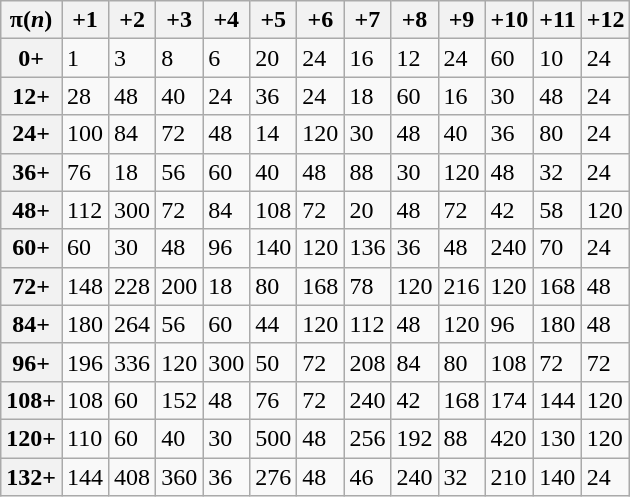<table class="wikitable">
<tr>
<th>π(<em>n</em>)</th>
<th>+1</th>
<th>+2</th>
<th>+3</th>
<th>+4</th>
<th>+5</th>
<th>+6</th>
<th>+7</th>
<th>+8</th>
<th>+9</th>
<th>+10</th>
<th>+11</th>
<th>+12</th>
</tr>
<tr>
<th>0+</th>
<td>1</td>
<td>3</td>
<td>8</td>
<td>6</td>
<td>20</td>
<td>24</td>
<td>16</td>
<td>12</td>
<td>24</td>
<td>60</td>
<td>10</td>
<td>24</td>
</tr>
<tr>
<th>12+</th>
<td>28</td>
<td>48</td>
<td>40</td>
<td>24</td>
<td>36</td>
<td>24</td>
<td>18</td>
<td>60</td>
<td>16</td>
<td>30</td>
<td>48</td>
<td>24</td>
</tr>
<tr>
<th>24+</th>
<td>100</td>
<td>84</td>
<td>72</td>
<td>48</td>
<td>14</td>
<td>120</td>
<td>30</td>
<td>48</td>
<td>40</td>
<td>36</td>
<td>80</td>
<td>24</td>
</tr>
<tr>
<th>36+</th>
<td>76</td>
<td>18</td>
<td>56</td>
<td>60</td>
<td>40</td>
<td>48</td>
<td>88</td>
<td>30</td>
<td>120</td>
<td>48</td>
<td>32</td>
<td>24</td>
</tr>
<tr>
<th>48+</th>
<td>112</td>
<td>300</td>
<td>72</td>
<td>84</td>
<td>108</td>
<td>72</td>
<td>20</td>
<td>48</td>
<td>72</td>
<td>42</td>
<td>58</td>
<td>120</td>
</tr>
<tr>
<th>60+</th>
<td>60</td>
<td>30</td>
<td>48</td>
<td>96</td>
<td>140</td>
<td>120</td>
<td>136</td>
<td>36</td>
<td>48</td>
<td>240</td>
<td>70</td>
<td>24</td>
</tr>
<tr>
<th>72+</th>
<td>148</td>
<td>228</td>
<td>200</td>
<td>18</td>
<td>80</td>
<td>168</td>
<td>78</td>
<td>120</td>
<td>216</td>
<td>120</td>
<td>168</td>
<td>48</td>
</tr>
<tr>
<th>84+</th>
<td>180</td>
<td>264</td>
<td>56</td>
<td>60</td>
<td>44</td>
<td>120</td>
<td>112</td>
<td>48</td>
<td>120</td>
<td>96</td>
<td>180</td>
<td>48</td>
</tr>
<tr>
<th>96+</th>
<td>196</td>
<td>336</td>
<td>120</td>
<td>300</td>
<td>50</td>
<td>72</td>
<td>208</td>
<td>84</td>
<td>80</td>
<td>108</td>
<td>72</td>
<td>72</td>
</tr>
<tr>
<th>108+</th>
<td>108</td>
<td>60</td>
<td>152</td>
<td>48</td>
<td>76</td>
<td>72</td>
<td>240</td>
<td>42</td>
<td>168</td>
<td>174</td>
<td>144</td>
<td>120</td>
</tr>
<tr>
<th>120+</th>
<td>110</td>
<td>60</td>
<td>40</td>
<td>30</td>
<td>500</td>
<td>48</td>
<td>256</td>
<td>192</td>
<td>88</td>
<td>420</td>
<td>130</td>
<td>120</td>
</tr>
<tr>
<th>132+</th>
<td>144</td>
<td>408</td>
<td>360</td>
<td>36</td>
<td>276</td>
<td>48</td>
<td>46</td>
<td>240</td>
<td>32</td>
<td>210</td>
<td>140</td>
<td>24</td>
</tr>
</table>
